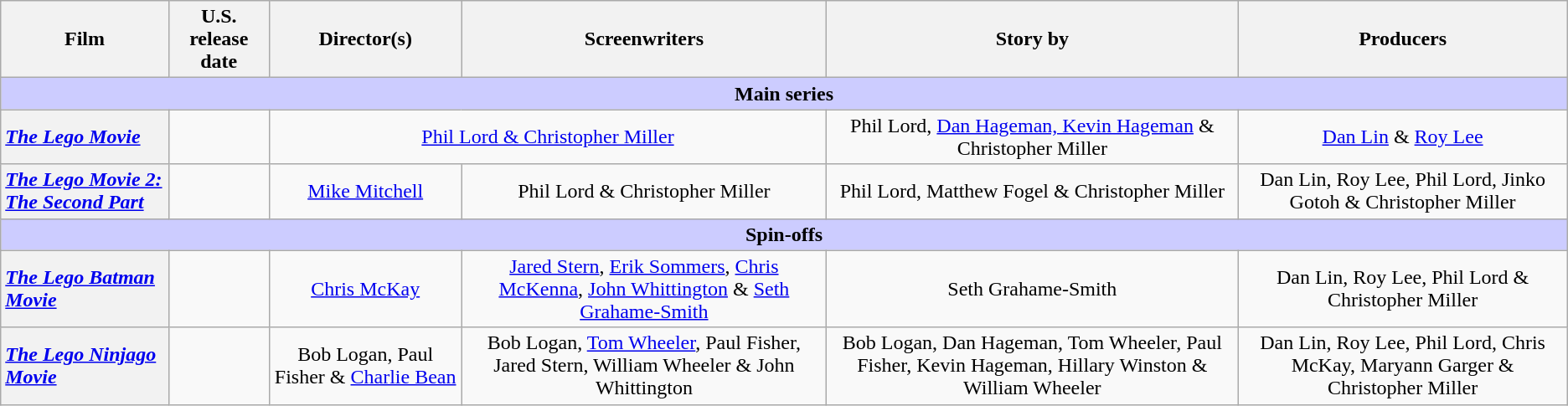<table class="wikitable plainrowheaders" style="text-align:center;">
<tr>
<th scope="col">Film</th>
<th scope="col">U.S. release date</th>
<th scope="col">Director(s)</th>
<th scope="col">Screenwriters</th>
<th scope="col">Story by</th>
<th scope="col">Producers</th>
</tr>
<tr>
<th colspan="6" scope="col" style="background-color:#ccccff;">Main series</th>
</tr>
<tr>
<th scope="row" style="text-align:left"><em><a href='#'>The Lego Movie</a></em></th>
<td style="text-align:left"></td>
<td colspan="2"><a href='#'>Phil Lord & Christopher Miller</a></td>
<td>Phil Lord, <a href='#'>Dan Hageman, Kevin Hageman</a> & Christopher Miller</td>
<td><a href='#'>Dan Lin</a> & <a href='#'>Roy Lee</a></td>
</tr>
<tr>
<th scope="row" style="text-align:left"><em><a href='#'>The Lego Movie 2: The Second Part</a></em></th>
<td style="text-align:left"></td>
<td><a href='#'>Mike Mitchell</a></td>
<td>Phil Lord & Christopher Miller</td>
<td>Phil Lord, Matthew Fogel & Christopher Miller</td>
<td>Dan Lin, Roy Lee, Phil Lord, Jinko Gotoh & Christopher Miller</td>
</tr>
<tr>
<th colspan="6" scope="col" style="background-color:#ccccff;">Spin-offs</th>
</tr>
<tr>
<th scope="row" style="text-align:left"><em><a href='#'>The Lego Batman Movie</a></em></th>
<td style="text-align:left"></td>
<td><a href='#'>Chris McKay</a></td>
<td><a href='#'>Jared Stern</a>, <a href='#'>Erik Sommers</a>, <a href='#'>Chris McKenna</a>, <a href='#'>John Whittington</a> & <a href='#'>Seth Grahame-Smith</a></td>
<td>Seth Grahame-Smith</td>
<td>Dan Lin, Roy Lee, Phil Lord & Christopher Miller</td>
</tr>
<tr>
<th scope="row" style="text-align:left"><em><a href='#'>The Lego Ninjago Movie</a></em></th>
<td style="text-align:left"></td>
<td>Bob Logan, Paul Fisher & <a href='#'>Charlie Bean</a></td>
<td>Bob Logan, <a href='#'>Tom Wheeler</a>, Paul Fisher, Jared Stern, William Wheeler & John Whittington</td>
<td>Bob Logan, Dan Hageman, Tom Wheeler, Paul Fisher, Kevin Hageman, Hillary Winston & William Wheeler</td>
<td>Dan Lin, Roy Lee, Phil Lord, Chris McKay, Maryann Garger & Christopher Miller</td>
</tr>
</table>
